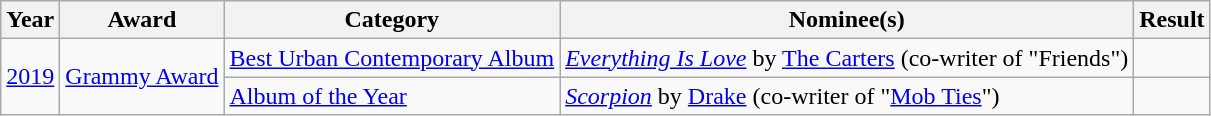<table class="wikitable">
<tr>
<th>Year</th>
<th>Award</th>
<th>Category</th>
<th>Nominee(s)</th>
<th>Result</th>
</tr>
<tr>
<td rowspan="2"><a href='#'>2019</a></td>
<td rowspan="2"><a href='#'>Grammy Award</a></td>
<td><a href='#'>Best Urban Contemporary Album</a></td>
<td><em><a href='#'>Everything Is Love</a></em> by <a href='#'>The Carters</a> (co-writer of "Friends")</td>
<td></td>
</tr>
<tr>
<td><a href='#'>Album of the Year</a></td>
<td><em><a href='#'>Scorpion</a></em> by <a href='#'>Drake</a> (co-writer of "<a href='#'>Mob Ties</a>")</td>
<td></td>
</tr>
</table>
